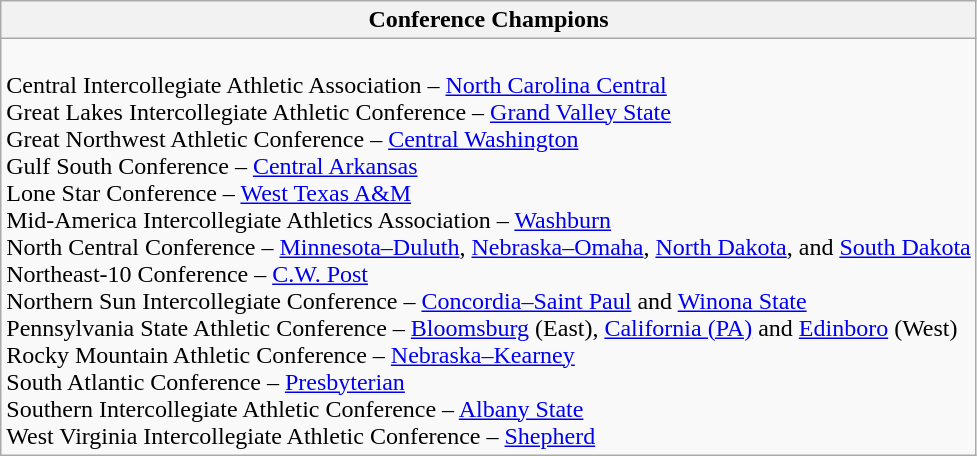<table class="wikitable">
<tr>
<th>Conference Champions</th>
</tr>
<tr>
<td><br>Central Intercollegiate Athletic Association – <a href='#'>North Carolina Central</a><br>
Great Lakes Intercollegiate Athletic Conference – <a href='#'>Grand Valley State</a><br>
Great Northwest Athletic Conference – <a href='#'>Central Washington</a><br>
Gulf South Conference – <a href='#'>Central Arkansas</a><br>
Lone Star Conference – <a href='#'>West Texas A&M</a><br>
Mid-America Intercollegiate Athletics Association – <a href='#'>Washburn</a><br>
North Central Conference – <a href='#'>Minnesota–Duluth</a>, <a href='#'>Nebraska–Omaha</a>, <a href='#'>North Dakota</a>, and <a href='#'>South Dakota</a><br>
Northeast-10 Conference – <a href='#'>C.W. Post</a><br>
Northern Sun Intercollegiate Conference – <a href='#'>Concordia–Saint Paul</a> and <a href='#'>Winona State</a><br>
Pennsylvania State Athletic Conference – <a href='#'>Bloomsburg</a> (East), <a href='#'>California (PA)</a> and <a href='#'>Edinboro</a> (West)<br>
Rocky Mountain Athletic Conference – <a href='#'>Nebraska–Kearney</a><br>
South Atlantic Conference – <a href='#'>Presbyterian</a><br>
Southern Intercollegiate Athletic Conference – <a href='#'>Albany State</a><br>
West Virginia Intercollegiate Athletic Conference – <a href='#'>Shepherd</a></td>
</tr>
</table>
